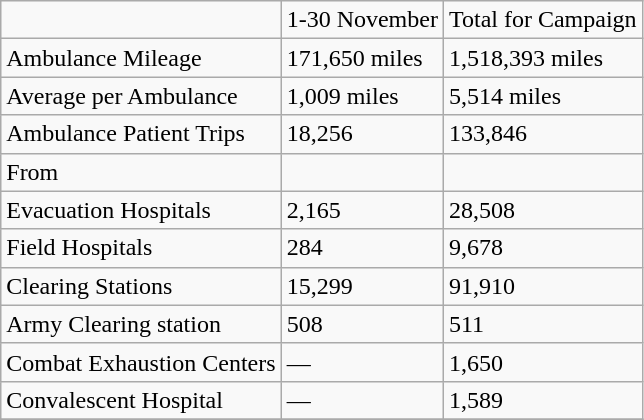<table class="wikitable">
<tr>
<td></td>
<td>1-30 November</td>
<td>Total for Campaign</td>
</tr>
<tr>
<td>Ambulance Mileage</td>
<td>171,650 miles</td>
<td>1,518,393 miles</td>
</tr>
<tr>
<td>Average per Ambulance</td>
<td>1,009 miles</td>
<td>5,514 miles</td>
</tr>
<tr>
<td>Ambulance Patient Trips</td>
<td>18,256</td>
<td>133,846</td>
</tr>
<tr>
<td>From</td>
<td></td>
<td></td>
</tr>
<tr>
<td>Evacuation Hospitals</td>
<td>2,165</td>
<td>28,508</td>
</tr>
<tr>
<td>Field Hospitals</td>
<td>284</td>
<td>9,678</td>
</tr>
<tr>
<td>Clearing Stations</td>
<td>15,299</td>
<td>91,910</td>
</tr>
<tr>
<td>Army Clearing station</td>
<td>508</td>
<td>511</td>
</tr>
<tr>
<td>Combat Exhaustion Centers</td>
<td>—</td>
<td>1,650</td>
</tr>
<tr>
<td>Convalescent Hospital</td>
<td>—</td>
<td>1,589</td>
</tr>
<tr>
</tr>
</table>
